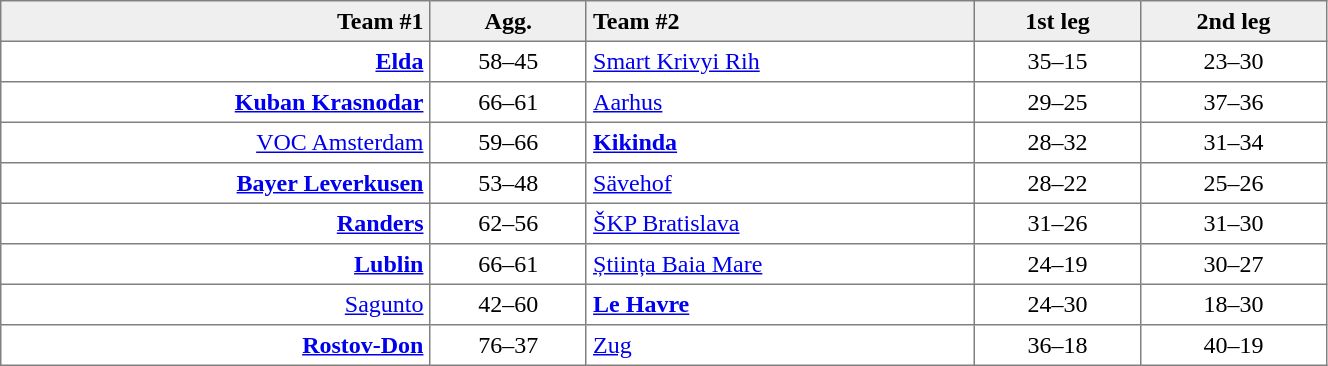<table border=1 cellspacing=0 cellpadding=4 style="border-collapse: collapse;" width=70%>
<tr bgcolor="efefef">
<th align=right>Team #1</th>
<th>Agg.</th>
<th align=left>Team #2</th>
<th>1st leg</th>
<th>2nd leg</th>
</tr>
<tr>
<td align=right><strong><a href='#'>Elda</a></strong> </td>
<td align=center>58–45</td>
<td> <a href='#'>Smart Krivyi Rih</a></td>
<td align=center>35–15</td>
<td align=center>23–30</td>
</tr>
<tr>
<td align=right><strong><a href='#'>Kuban Krasnodar</a></strong> </td>
<td align=center>66–61</td>
<td> <a href='#'>Aarhus</a></td>
<td align=center>29–25</td>
<td align=center>37–36</td>
</tr>
<tr>
<td align=right><a href='#'>VOC Amsterdam</a> </td>
<td align=center>59–66</td>
<td> <strong><a href='#'>Kikinda</a></strong></td>
<td align=center>28–32</td>
<td align=center>31–34</td>
</tr>
<tr>
<td align=right><strong><a href='#'>Bayer Leverkusen</a></strong> </td>
<td align=center>53–48</td>
<td> <a href='#'>Sävehof</a></td>
<td align=center>28–22</td>
<td align=center>25–26</td>
</tr>
<tr>
<td align=right><strong><a href='#'>Randers</a></strong> </td>
<td align=center>62–56</td>
<td> <a href='#'>ŠKP Bratislava</a></td>
<td align=center>31–26</td>
<td align=center>31–30</td>
</tr>
<tr>
<td align=right><strong><a href='#'>Lublin</a></strong> </td>
<td align=center>66–61</td>
<td> <a href='#'>Știința Baia Mare</a></td>
<td align=center>24–19</td>
<td align=center>30–27</td>
</tr>
<tr>
<td align=right><a href='#'>Sagunto</a> </td>
<td align=center>42–60</td>
<td> <strong><a href='#'>Le Havre</a></strong></td>
<td align=center>24–30</td>
<td align=center>18–30</td>
</tr>
<tr>
<td align=right><strong><a href='#'>Rostov-Don</a></strong> </td>
<td align=center>76–37</td>
<td> <a href='#'>Zug</a></td>
<td align=center>36–18</td>
<td align=center>40–19</td>
</tr>
</table>
